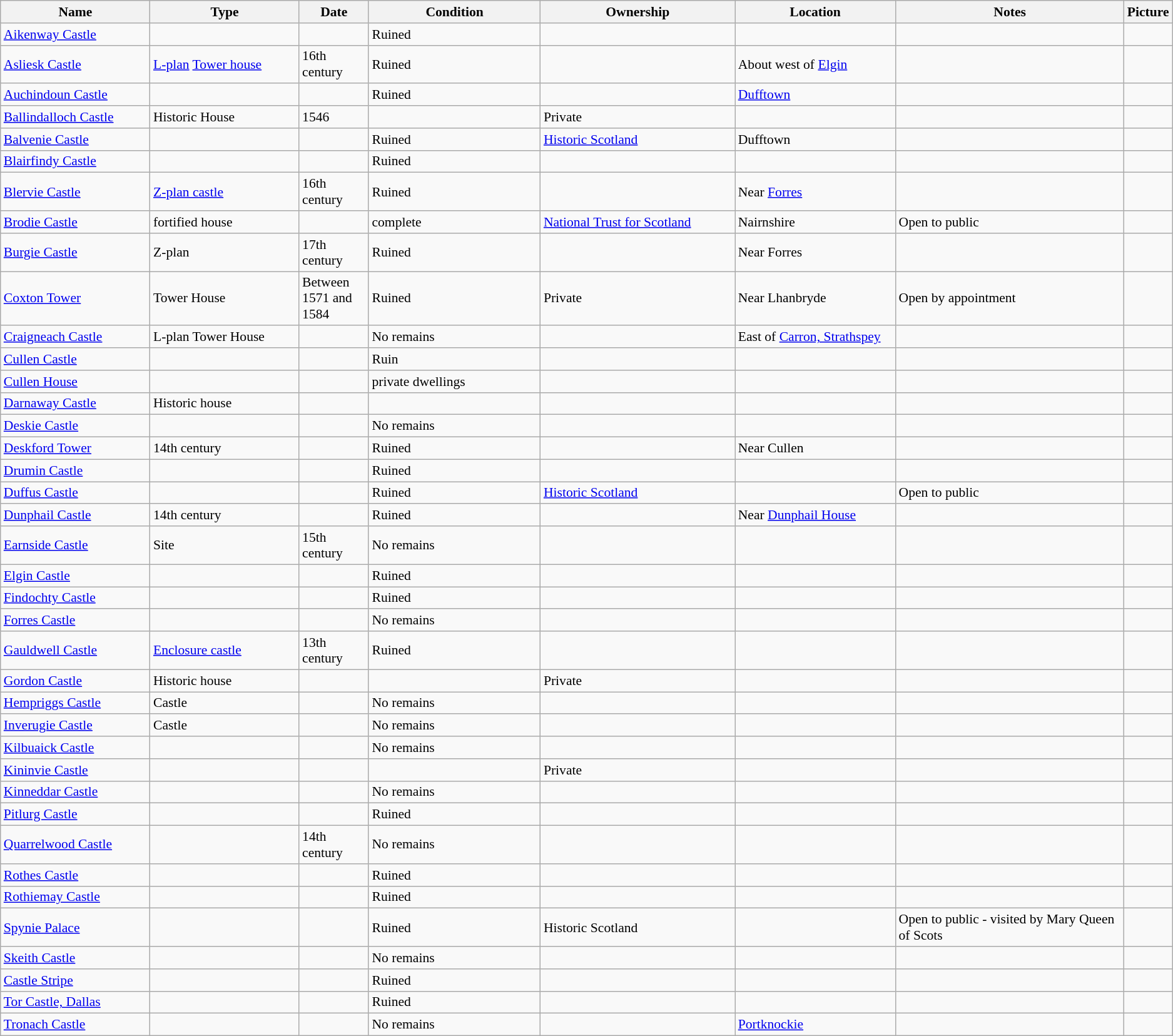<table class="wikitable sortable" style="font-size:90%">
<tr>
<th style="width:13%;">Name</th>
<th style="width:13%;">Type</th>
<th style="width:6%;">Date</th>
<th style="width:15%;">Condition</th>
<th style="width:17%;">Ownership</th>
<th style="width:14%;">Location</th>
<th style="width:20%;">Notes</th>
<th style="width:20%;">Picture</th>
</tr>
<tr>
<td><a href='#'>Aikenway Castle</a></td>
<td></td>
<td></td>
<td>Ruined</td>
<td></td>
<td></td>
<td></td>
<td></td>
</tr>
<tr>
<td><a href='#'>Asliesk Castle</a></td>
<td><a href='#'>L-plan</a> <a href='#'>Tower house</a></td>
<td>16th century</td>
<td>Ruined</td>
<td></td>
<td>About  west of <a href='#'>Elgin</a></td>
<td></td>
<td></td>
</tr>
<tr>
<td><a href='#'>Auchindoun Castle</a></td>
<td></td>
<td></td>
<td>Ruined</td>
<td></td>
<td><a href='#'>Dufftown</a></td>
<td></td>
<td></td>
</tr>
<tr>
<td><a href='#'>Ballindalloch Castle</a></td>
<td>Historic House</td>
<td>1546</td>
<td></td>
<td>Private</td>
<td></td>
<td></td>
<td></td>
</tr>
<tr>
<td><a href='#'>Balvenie Castle</a></td>
<td></td>
<td></td>
<td>Ruined</td>
<td><a href='#'>Historic Scotland</a></td>
<td>Dufftown</td>
<td></td>
<td></td>
</tr>
<tr>
<td><a href='#'>Blairfindy Castle</a></td>
<td></td>
<td></td>
<td>Ruined</td>
<td></td>
<td></td>
<td></td>
<td></td>
</tr>
<tr>
<td><a href='#'>Blervie Castle</a></td>
<td><a href='#'>Z-plan castle</a></td>
<td>16th century</td>
<td>Ruined</td>
<td></td>
<td>Near <a href='#'>Forres</a></td>
<td></td>
<td></td>
</tr>
<tr>
<td><a href='#'>Brodie Castle</a></td>
<td>fortified house</td>
<td></td>
<td>complete</td>
<td><a href='#'>National Trust for Scotland</a></td>
<td>Nairnshire</td>
<td>Open to public</td>
<td></td>
</tr>
<tr>
<td><a href='#'>Burgie Castle</a></td>
<td>Z-plan</td>
<td>17th century</td>
<td>Ruined</td>
<td></td>
<td>Near Forres</td>
<td></td>
<td></td>
</tr>
<tr>
<td><a href='#'>Coxton Tower</a></td>
<td>Tower House</td>
<td>Between 1571 and 1584</td>
<td>Ruined</td>
<td>Private</td>
<td>Near Lhanbryde</td>
<td>Open by appointment</td>
<td></td>
</tr>
<tr>
<td><a href='#'>Craigneach Castle</a></td>
<td>L-plan Tower House</td>
<td></td>
<td>No remains</td>
<td></td>
<td>East of <a href='#'>Carron, Strathspey</a></td>
<td></td>
<td></td>
</tr>
<tr>
<td><a href='#'>Cullen Castle</a></td>
<td></td>
<td></td>
<td>Ruin</td>
<td></td>
<td></td>
<td></td>
<td></td>
</tr>
<tr>
<td><a href='#'>Cullen House</a></td>
<td></td>
<td></td>
<td>private dwellings</td>
<td></td>
<td></td>
<td></td>
<td></td>
</tr>
<tr>
<td><a href='#'>Darnaway Castle</a></td>
<td>Historic house</td>
<td></td>
<td></td>
<td></td>
<td></td>
<td></td>
<td></td>
</tr>
<tr>
<td><a href='#'>Deskie Castle</a></td>
<td></td>
<td></td>
<td>No remains</td>
<td></td>
<td></td>
<td></td>
<td></td>
</tr>
<tr>
<td><a href='#'>Deskford Tower</a></td>
<td>14th century</td>
<td></td>
<td>Ruined</td>
<td></td>
<td>Near Cullen</td>
<td></td>
<td></td>
</tr>
<tr>
<td><a href='#'>Drumin Castle</a></td>
<td></td>
<td></td>
<td>Ruined</td>
<td></td>
<td></td>
<td></td>
<td></td>
</tr>
<tr>
<td><a href='#'>Duffus Castle</a></td>
<td></td>
<td></td>
<td>Ruined</td>
<td><a href='#'>Historic Scotland</a></td>
<td></td>
<td>Open to public</td>
<td></td>
</tr>
<tr>
<td><a href='#'>Dunphail Castle</a></td>
<td>14th century</td>
<td></td>
<td>Ruined</td>
<td></td>
<td>Near <a href='#'>Dunphail House</a></td>
<td></td>
<td></td>
</tr>
<tr>
<td><a href='#'>Earnside Castle</a></td>
<td>Site</td>
<td>15th century</td>
<td>No remains</td>
<td></td>
<td></td>
<td></td>
<td></td>
</tr>
<tr>
<td><a href='#'>Elgin Castle</a></td>
<td></td>
<td></td>
<td>Ruined</td>
<td></td>
<td></td>
<td></td>
<td></td>
</tr>
<tr>
<td><a href='#'>Findochty Castle</a></td>
<td></td>
<td></td>
<td>Ruined</td>
<td></td>
<td></td>
<td></td>
<td></td>
</tr>
<tr>
<td><a href='#'>Forres Castle</a></td>
<td></td>
<td></td>
<td>No remains</td>
<td></td>
<td></td>
<td></td>
<td></td>
</tr>
<tr>
<td><a href='#'>Gauldwell Castle</a></td>
<td><a href='#'>Enclosure castle</a></td>
<td>13th century</td>
<td>Ruined</td>
<td></td>
<td></td>
<td></td>
<td></td>
</tr>
<tr>
<td><a href='#'>Gordon Castle</a></td>
<td>Historic house</td>
<td></td>
<td></td>
<td>Private</td>
<td></td>
<td></td>
<td></td>
</tr>
<tr>
<td><a href='#'>Hempriggs Castle</a></td>
<td>Castle</td>
<td></td>
<td>No remains</td>
<td></td>
<td></td>
<td></td>
<td></td>
</tr>
<tr>
<td><a href='#'>Inverugie Castle</a></td>
<td>Castle</td>
<td></td>
<td>No remains</td>
<td></td>
<td></td>
<td></td>
<td></td>
</tr>
<tr>
<td><a href='#'>Kilbuaick Castle</a></td>
<td></td>
<td></td>
<td>No remains</td>
<td></td>
<td></td>
<td></td>
<td></td>
</tr>
<tr>
<td><a href='#'>Kininvie Castle</a></td>
<td></td>
<td></td>
<td></td>
<td>Private</td>
<td></td>
<td></td>
<td></td>
</tr>
<tr>
<td><a href='#'>Kinneddar Castle</a></td>
<td></td>
<td></td>
<td>No remains</td>
<td></td>
<td></td>
<td></td>
<td></td>
</tr>
<tr>
<td><a href='#'>Pitlurg Castle</a></td>
<td></td>
<td></td>
<td>Ruined</td>
<td></td>
<td></td>
<td></td>
<td></td>
</tr>
<tr>
<td><a href='#'>Quarrelwood Castle</a></td>
<td></td>
<td>14th century</td>
<td>No remains</td>
<td></td>
<td></td>
<td></td>
<td></td>
</tr>
<tr>
<td><a href='#'>Rothes Castle</a></td>
<td></td>
<td></td>
<td>Ruined</td>
<td></td>
<td></td>
<td></td>
<td></td>
</tr>
<tr>
<td><a href='#'>Rothiemay Castle</a></td>
<td></td>
<td></td>
<td>Ruined</td>
<td></td>
<td></td>
<td></td>
<td></td>
</tr>
<tr>
<td><a href='#'>Spynie Palace</a></td>
<td></td>
<td></td>
<td>Ruined</td>
<td>Historic Scotland</td>
<td></td>
<td>Open to public - visited by Mary Queen of Scots</td>
<td></td>
</tr>
<tr>
<td><a href='#'>Skeith Castle</a></td>
<td></td>
<td></td>
<td>No remains</td>
<td></td>
<td></td>
<td></td>
<td></td>
</tr>
<tr>
<td><a href='#'>Castle Stripe</a></td>
<td></td>
<td></td>
<td>Ruined</td>
<td></td>
<td></td>
<td></td>
<td></td>
</tr>
<tr>
<td><a href='#'>Tor Castle, Dallas</a></td>
<td></td>
<td></td>
<td>Ruined</td>
<td></td>
<td></td>
<td></td>
<td></td>
</tr>
<tr>
<td><a href='#'>Tronach Castle</a></td>
<td></td>
<td></td>
<td>No remains</td>
<td></td>
<td><a href='#'>Portknockie</a></td>
<td></td>
<td></td>
</tr>
</table>
